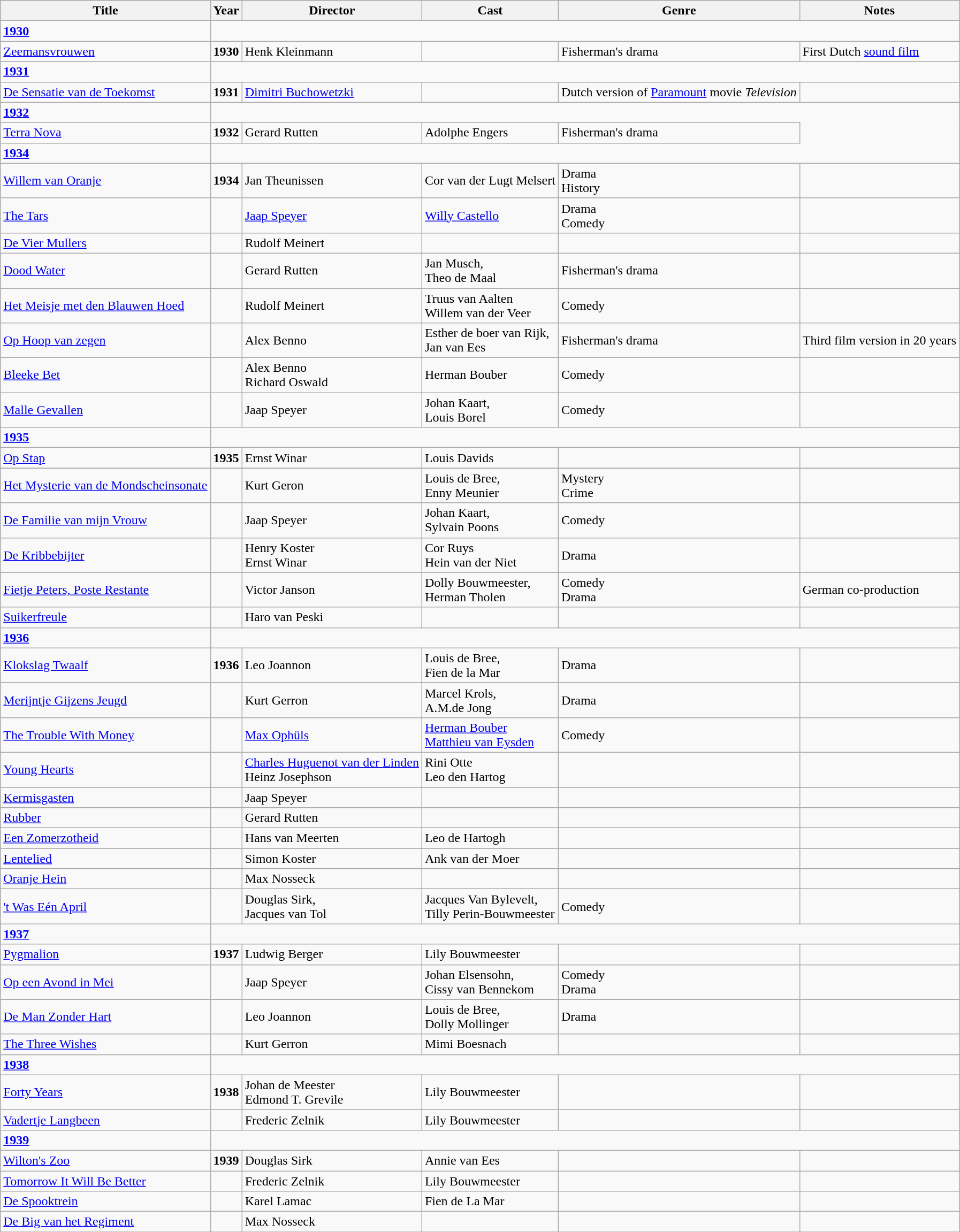<table class="wikitable">
<tr>
<th>Title</th>
<th>Year</th>
<th>Director</th>
<th>Cast</th>
<th>Genre</th>
<th>Notes</th>
</tr>
<tr>
<td><strong><a href='#'>1930</a></strong></td>
</tr>
<tr>
<td><a href='#'>Zeemansvrouwen</a></td>
<td><strong>1930</strong></td>
<td>Henk Kleinmann</td>
<td></td>
<td>Fisherman's drama</td>
<td>First Dutch <a href='#'>sound film</a></td>
</tr>
<tr>
<td><strong><a href='#'>1931</a></strong></td>
</tr>
<tr>
<td><a href='#'>De Sensatie van de Toekomst</a></td>
<td><strong>1931</strong></td>
<td><a href='#'>Dimitri Buchowetzki</a></td>
<td></td>
<td>Dutch version of <a href='#'>Paramount</a> movie <em>Television</em></td>
<td></td>
</tr>
<tr>
<td><strong><a href='#'>1932</a></strong></td>
</tr>
<tr>
<td><a href='#'>Terra Nova</a></td>
<td><strong>1932</strong></td>
<td>Gerard Rutten</td>
<td>Adolphe Engers</td>
<td>Fisherman's drama</td>
</tr>
<tr>
<td><strong><a href='#'>1934</a></strong></td>
</tr>
<tr>
<td><a href='#'>Willem van Oranje</a></td>
<td><strong>1934</strong></td>
<td>Jan Theunissen</td>
<td>Cor van der Lugt Melsert</td>
<td>Drama<br>History</td>
<td></td>
</tr>
<tr>
<td><a href='#'>The Tars</a></td>
<td></td>
<td><a href='#'>Jaap Speyer</a></td>
<td><a href='#'>Willy Castello</a></td>
<td>Drama<br>Comedy</td>
<td></td>
</tr>
<tr>
<td><a href='#'>De Vier Mullers</a></td>
<td></td>
<td>Rudolf Meinert</td>
<td></td>
<td></td>
<td></td>
</tr>
<tr>
<td><a href='#'>Dood Water</a></td>
<td></td>
<td>Gerard Rutten</td>
<td>Jan Musch,<br>Theo de Maal</td>
<td>Fisherman's drama</td>
<td></td>
</tr>
<tr>
<td><a href='#'>Het Meisje met den Blauwen Hoed</a></td>
<td></td>
<td>Rudolf Meinert</td>
<td>Truus van Aalten<br>Willem van der Veer</td>
<td>Comedy</td>
<td></td>
</tr>
<tr>
<td><a href='#'>Op Hoop van zegen</a></td>
<td></td>
<td>Alex Benno</td>
<td>Esther de boer van Rijk,<br>Jan van Ees</td>
<td>Fisherman's drama</td>
<td>Third film version in 20 years</td>
</tr>
<tr>
<td><a href='#'>Bleeke Bet</a></td>
<td></td>
<td>Alex Benno<br>Richard Oswald</td>
<td>Herman Bouber</td>
<td>Comedy</td>
<td></td>
</tr>
<tr>
<td><a href='#'>Malle Gevallen</a></td>
<td></td>
<td>Jaap Speyer</td>
<td>Johan Kaart,<br>Louis Borel</td>
<td>Comedy</td>
<td></td>
</tr>
<tr>
<td><strong><a href='#'>1935</a></strong></td>
</tr>
<tr>
<td><a href='#'>Op Stap</a></td>
<td><strong>1935</strong></td>
<td>Ernst Winar</td>
<td>Louis Davids</td>
<td></td>
<td></td>
</tr>
<tr>
</tr>
<tr>
<td><a href='#'>Het Mysterie van de Mondscheinsonate</a></td>
<td></td>
<td>Kurt Geron</td>
<td>Louis de Bree,<br>Enny Meunier</td>
<td>Mystery<br>Crime</td>
<td></td>
</tr>
<tr>
<td><a href='#'>De Familie van mijn Vrouw</a></td>
<td></td>
<td>Jaap Speyer</td>
<td>Johan Kaart,<br>Sylvain Poons</td>
<td>Comedy</td>
<td></td>
</tr>
<tr>
<td><a href='#'>De Kribbebijter</a></td>
<td></td>
<td>Henry Koster<br>Ernst Winar</td>
<td>Cor Ruys<br>Hein van der Niet</td>
<td>Drama</td>
<td></td>
</tr>
<tr>
<td><a href='#'>Fietje Peters, Poste Restante</a></td>
<td></td>
<td>Victor Janson</td>
<td>Dolly Bouwmeester,<br>Herman Tholen</td>
<td>Comedy<br>Drama</td>
<td>German co-production</td>
</tr>
<tr>
<td><a href='#'>Suikerfreule</a></td>
<td></td>
<td>Haro van Peski</td>
<td></td>
<td></td>
<td></td>
</tr>
<tr>
<td><strong><a href='#'>1936</a></strong></td>
</tr>
<tr>
<td><a href='#'>Klokslag Twaalf</a></td>
<td><strong>1936</strong></td>
<td>Leo Joannon</td>
<td>Louis de Bree,<br>Fien de la Mar</td>
<td>Drama</td>
<td></td>
</tr>
<tr>
<td><a href='#'>Merijntje Gijzens Jeugd</a></td>
<td></td>
<td>Kurt Gerron</td>
<td>Marcel Krols,<br>A.M.de Jong</td>
<td>Drama</td>
<td></td>
</tr>
<tr>
<td><a href='#'>The Trouble With Money</a></td>
<td></td>
<td><a href='#'>Max Ophüls</a></td>
<td><a href='#'>Herman Bouber</a><br><a href='#'>Matthieu van Eysden</a></td>
<td>Comedy</td>
<td></td>
</tr>
<tr>
<td><a href='#'>Young Hearts</a></td>
<td></td>
<td><a href='#'>Charles Huguenot van der Linden</a><br>Heinz Josephson</td>
<td>Rini Otte<br>Leo den Hartog</td>
<td></td>
<td></td>
</tr>
<tr>
<td><a href='#'>Kermisgasten</a></td>
<td></td>
<td>Jaap Speyer</td>
<td></td>
<td></td>
<td></td>
</tr>
<tr>
<td><a href='#'>Rubber</a></td>
<td></td>
<td>Gerard Rutten</td>
<td></td>
<td></td>
<td></td>
</tr>
<tr>
<td><a href='#'>Een Zomerzotheid</a></td>
<td></td>
<td>Hans van Meerten</td>
<td>Leo de Hartogh</td>
<td></td>
<td></td>
</tr>
<tr>
<td><a href='#'>Lentelied</a></td>
<td></td>
<td>Simon Koster</td>
<td>Ank van der Moer</td>
<td></td>
<td></td>
</tr>
<tr>
<td><a href='#'>Oranje Hein</a></td>
<td></td>
<td>Max Nosseck</td>
<td></td>
<td></td>
<td></td>
</tr>
<tr>
<td><a href='#'>'t Was Eén April</a></td>
<td></td>
<td>Douglas Sirk,<br>Jacques van Tol</td>
<td>Jacques Van Bylevelt,<br>Tilly Perin-Bouwmeester</td>
<td>Comedy</td>
<td></td>
</tr>
<tr>
<td><strong><a href='#'>1937</a></strong></td>
</tr>
<tr>
<td><a href='#'>Pygmalion</a></td>
<td><strong>1937</strong></td>
<td>Ludwig Berger</td>
<td>Lily Bouwmeester</td>
<td></td>
<td></td>
</tr>
<tr>
<td><a href='#'>Op een Avond in Mei</a></td>
<td></td>
<td>Jaap Speyer</td>
<td>Johan Elsensohn,<br>Cissy van Bennekom</td>
<td>Comedy<br>Drama</td>
<td></td>
</tr>
<tr>
<td><a href='#'>De Man Zonder Hart</a></td>
<td></td>
<td>Leo Joannon</td>
<td>Louis de Bree,<br>Dolly Mollinger</td>
<td>Drama</td>
<td></td>
</tr>
<tr>
<td><a href='#'>The Three Wishes</a></td>
<td></td>
<td>Kurt Gerron</td>
<td>Mimi Boesnach</td>
<td></td>
<td></td>
</tr>
<tr>
<td><strong><a href='#'>1938</a></strong></td>
</tr>
<tr>
<td><a href='#'>Forty Years</a></td>
<td><strong>1938</strong></td>
<td>Johan de Meester<br>Edmond T. Grevile</td>
<td>Lily Bouwmeester</td>
<td></td>
<td></td>
</tr>
<tr>
<td><a href='#'>Vadertje Langbeen</a></td>
<td></td>
<td>Frederic Zelnik</td>
<td>Lily Bouwmeester</td>
<td></td>
<td></td>
</tr>
<tr>
<td><strong><a href='#'>1939</a></strong></td>
</tr>
<tr>
<td><a href='#'>Wilton's Zoo</a></td>
<td><strong>1939</strong></td>
<td>Douglas Sirk</td>
<td>Annie van Ees</td>
<td></td>
<td></td>
</tr>
<tr>
<td><a href='#'>Tomorrow It Will Be Better</a></td>
<td></td>
<td>Frederic Zelnik</td>
<td>Lily Bouwmeester</td>
<td></td>
<td></td>
</tr>
<tr>
<td><a href='#'>De Spooktrein</a></td>
<td></td>
<td>Karel Lamac</td>
<td>Fien de La Mar</td>
<td></td>
<td></td>
</tr>
<tr>
<td><a href='#'>De Big van het Regiment</a></td>
<td></td>
<td>Max Nosseck</td>
<td></td>
<td></td>
<td></td>
</tr>
<tr>
</tr>
</table>
